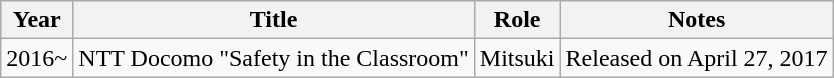<table class="wikitable">
<tr>
<th>Year</th>
<th>Title</th>
<th>Role</th>
<th>Notes</th>
</tr>
<tr>
<td>2016~</td>
<td>NTT Docomo "Safety in the Classroom"</td>
<td>Mitsuki</td>
<td>Released on April 27, 2017</td>
</tr>
</table>
